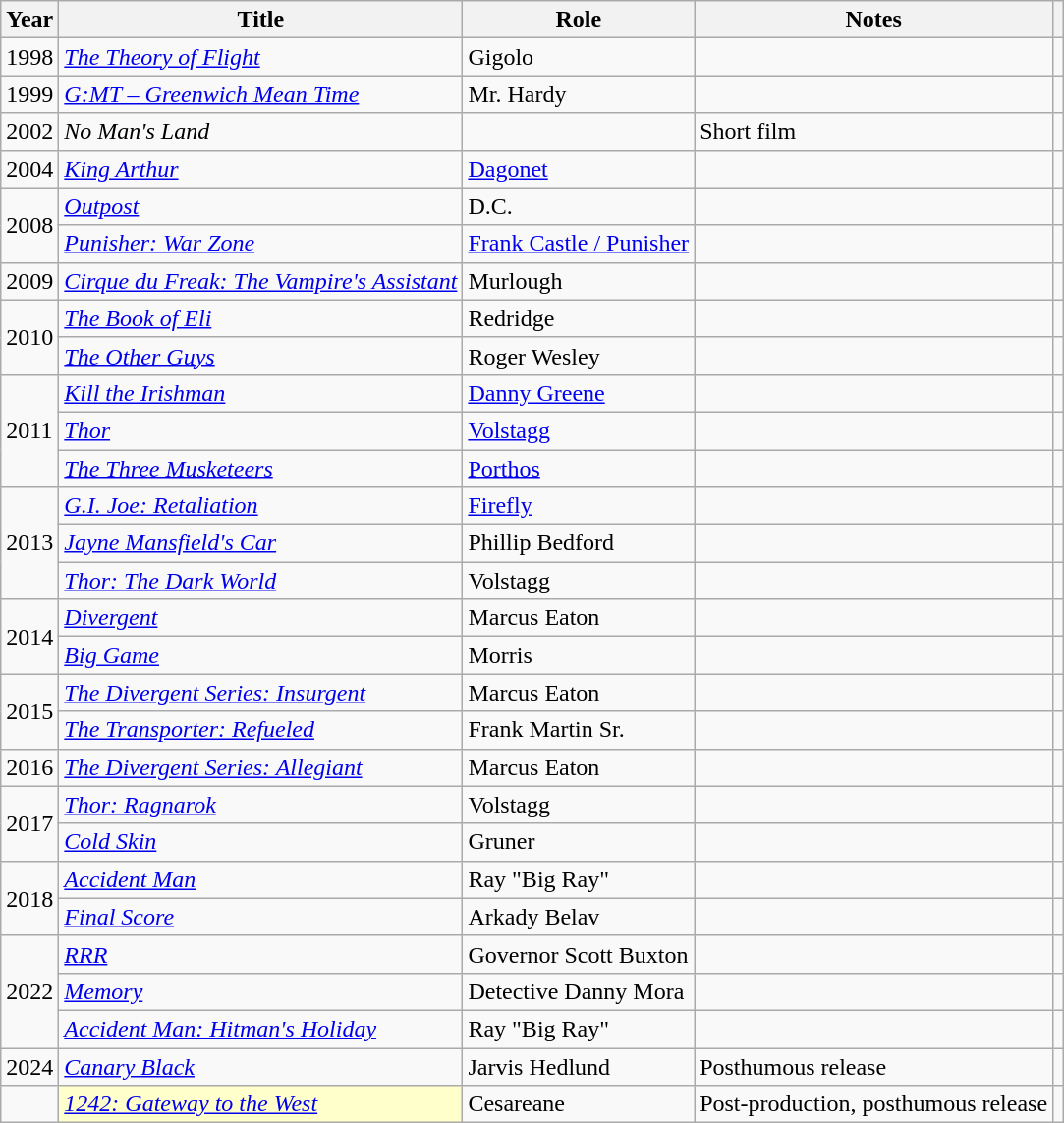<table class="wikitable sortable">
<tr>
<th>Year</th>
<th>Title</th>
<th>Role</th>
<th class="unsortable">Notes</th>
<th class="unsortable"></th>
</tr>
<tr>
<td>1998</td>
<td><em><a href='#'>The Theory of Flight</a></em></td>
<td>Gigolo</td>
<td></td>
<td></td>
</tr>
<tr>
<td>1999</td>
<td><em><a href='#'>G:MT – Greenwich Mean Time</a></em></td>
<td>Mr. Hardy</td>
<td></td>
<td></td>
</tr>
<tr>
<td>2002</td>
<td><em>No Man's Land</em></td>
<td></td>
<td>Short film</td>
<td></td>
</tr>
<tr>
<td>2004</td>
<td><em><a href='#'>King Arthur</a></em></td>
<td><a href='#'>Dagonet</a></td>
<td></td>
<td></td>
</tr>
<tr>
<td rowspan="2">2008</td>
<td><em><a href='#'>Outpost</a></em></td>
<td>D.C.</td>
<td></td>
<td></td>
</tr>
<tr>
<td><em><a href='#'>Punisher: War Zone</a></em></td>
<td><a href='#'>Frank Castle / Punisher</a></td>
<td></td>
<td></td>
</tr>
<tr>
<td>2009</td>
<td><em><a href='#'>Cirque du Freak: The Vampire's Assistant</a></em></td>
<td>Murlough</td>
<td></td>
<td></td>
</tr>
<tr>
<td rowspan="2">2010</td>
<td><em><a href='#'>The Book of Eli</a></em></td>
<td>Redridge</td>
<td></td>
<td></td>
</tr>
<tr>
<td><em><a href='#'>The Other Guys</a></em></td>
<td>Roger Wesley</td>
<td></td>
<td></td>
</tr>
<tr>
<td rowspan="3">2011</td>
<td><em><a href='#'>Kill the Irishman</a></em></td>
<td><a href='#'>Danny Greene</a></td>
<td></td>
<td></td>
</tr>
<tr>
<td><em><a href='#'>Thor</a></em></td>
<td><a href='#'>Volstagg</a></td>
<td></td>
<td></td>
</tr>
<tr>
<td><em><a href='#'>The Three Musketeers</a></em></td>
<td><a href='#'>Porthos</a></td>
<td></td>
<td></td>
</tr>
<tr>
<td rowspan="3">2013</td>
<td><em><a href='#'>G.I. Joe: Retaliation</a></em></td>
<td><a href='#'>Firefly</a></td>
<td></td>
<td></td>
</tr>
<tr>
<td><em><a href='#'>Jayne Mansfield's Car</a></em></td>
<td>Phillip Bedford</td>
<td></td>
<td></td>
</tr>
<tr>
<td><em><a href='#'>Thor: The Dark World</a></em></td>
<td>Volstagg</td>
<td></td>
<td></td>
</tr>
<tr>
<td rowspan="2">2014</td>
<td><em><a href='#'>Divergent</a></em></td>
<td>Marcus Eaton</td>
<td></td>
<td></td>
</tr>
<tr>
<td><em><a href='#'>Big Game</a></em></td>
<td>Morris</td>
<td></td>
<td></td>
</tr>
<tr>
<td rowspan="2">2015</td>
<td><em><a href='#'>The Divergent Series: Insurgent</a></em></td>
<td>Marcus Eaton</td>
<td></td>
<td></td>
</tr>
<tr>
<td><em><a href='#'>The Transporter: Refueled</a></em></td>
<td>Frank Martin Sr.</td>
<td></td>
<td></td>
</tr>
<tr>
<td>2016</td>
<td><em><a href='#'>The Divergent Series: Allegiant</a></em></td>
<td>Marcus Eaton</td>
<td></td>
<td></td>
</tr>
<tr>
<td rowspan="2">2017</td>
<td><em><a href='#'>Thor: Ragnarok</a></em></td>
<td>Volstagg</td>
<td></td>
<td></td>
</tr>
<tr>
<td><em><a href='#'>Cold Skin</a></em></td>
<td>Gruner</td>
<td></td>
<td></td>
</tr>
<tr>
<td rowspan="2">2018</td>
<td><em><a href='#'>Accident Man</a></em></td>
<td>Ray "Big Ray"</td>
<td></td>
<td></td>
</tr>
<tr>
<td><em><a href='#'>Final Score</a></em></td>
<td>Arkady Belav</td>
<td></td>
<td></td>
</tr>
<tr>
<td rowspan="3">2022</td>
<td><em><a href='#'>RRR</a></em></td>
<td>Governor Scott Buxton</td>
<td></td>
<td></td>
</tr>
<tr>
<td><em><a href='#'>Memory</a></em></td>
<td>Detective Danny Mora</td>
<td></td>
<td></td>
</tr>
<tr>
<td><em><a href='#'>Accident Man: Hitman's Holiday</a></em></td>
<td>Ray "Big Ray"</td>
<td></td>
<td></td>
</tr>
<tr>
<td>2024</td>
<td><em><a href='#'>Canary Black</a></em></td>
<td>Jarvis Hedlund</td>
<td>Posthumous release</td>
<td></td>
</tr>
<tr>
<td></td>
<td style="background:#FFFFCC;"><em><a href='#'>1242: Gateway to the West</a></em> </td>
<td>Cesareane</td>
<td>Post-production, posthumous release</td>
<td></td>
</tr>
</table>
